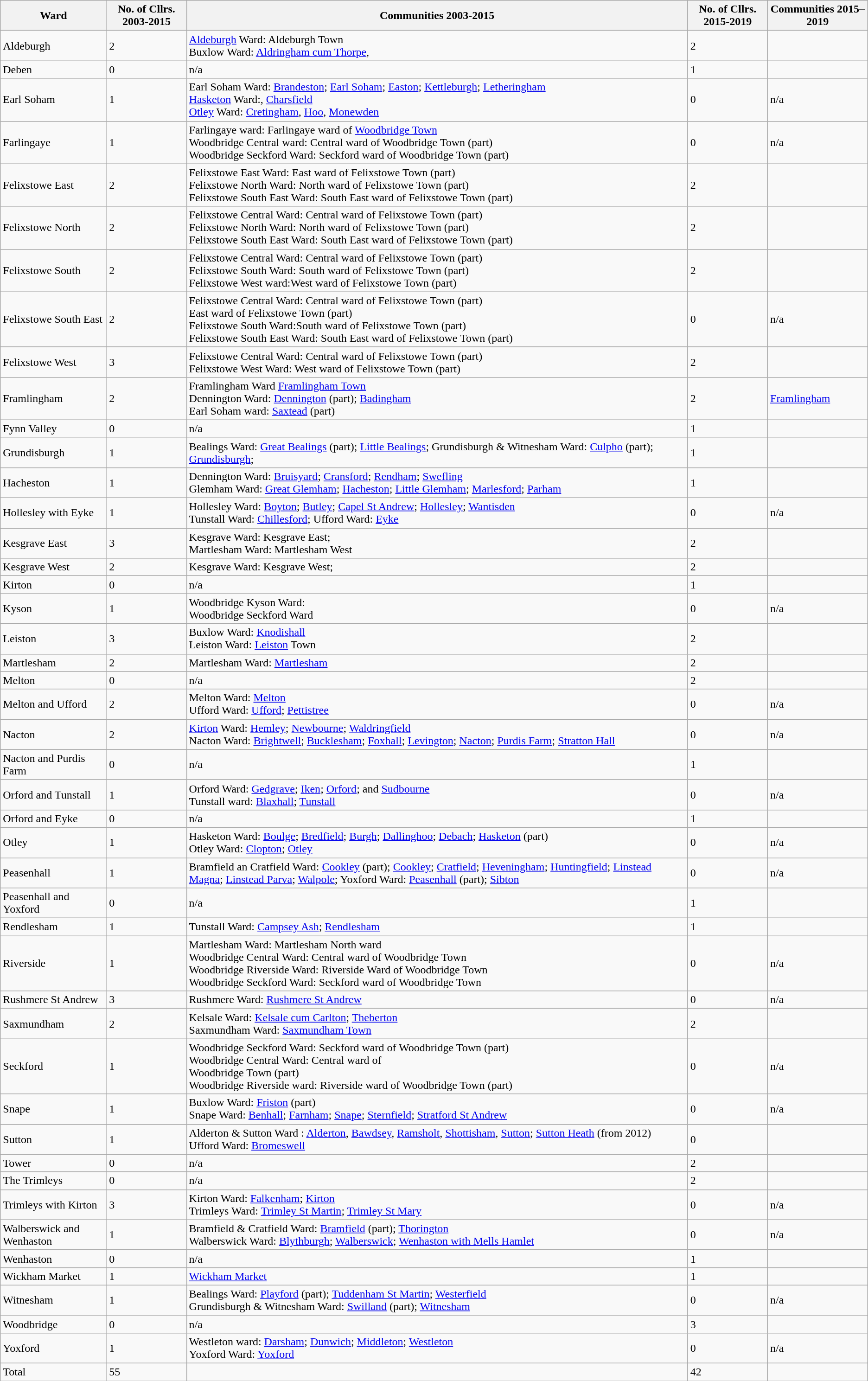<table class="wikitable">
<tr>
<th>Ward</th>
<th>No. of Cllrs. 2003-2015</th>
<th>Communities 2003-2015</th>
<th>No. of Cllrs. 2015-2019</th>
<th>Communities 2015–2019</th>
</tr>
<tr>
<td>Aldeburgh</td>
<td>2</td>
<td><a href='#'>Aldeburgh</a> Ward: Aldeburgh Town<br>Buxlow Ward: <a href='#'>Aldringham cum Thorpe</a>,</td>
<td>2</td>
<td></td>
</tr>
<tr>
<td>Deben</td>
<td>0</td>
<td>n/a</td>
<td>1</td>
<td></td>
</tr>
<tr>
<td>Earl Soham</td>
<td>1</td>
<td>Earl Soham Ward: <a href='#'>Brandeston</a>; <a href='#'>Earl Soham</a>; <a href='#'>Easton</a>; <a href='#'>Kettleburgh</a>; <a href='#'>Letheringham</a><br><a href='#'>Hasketon</a> Ward:, <a href='#'>Charsfield</a><br><a href='#'>Otley</a> Ward: <a href='#'>Cretingham</a>, <a href='#'>Hoo</a>, <a href='#'>Monewden</a></td>
<td>0</td>
<td>n/a</td>
</tr>
<tr>
<td>Farlingaye</td>
<td>1</td>
<td>Farlingaye ward: Farlingaye ward of <a href='#'>Woodbridge Town</a><br>Woodbridge Central ward: Central ward of Woodbridge Town (part)<br>Woodbridge Seckford Ward: Seckford ward of Woodbridge Town (part)</td>
<td>0</td>
<td>n/a</td>
</tr>
<tr>
<td>Felixstowe East</td>
<td>2</td>
<td>Felixstowe East Ward: East ward of Felixstowe Town (part)<br>Felixstowe North Ward: North ward of Felixstowe Town (part)<br>Felixstowe South East Ward: South East ward of Felixstowe Town (part)</td>
<td>2</td>
<td></td>
</tr>
<tr>
<td>Felixstowe North</td>
<td>2</td>
<td>Felixstowe Central Ward: Central ward of Felixstowe Town (part)<br>Felixstowe North Ward: North ward of Felixstowe Town (part)<br>Felixstowe South East Ward: South East ward of Felixstowe Town (part)</td>
<td>2</td>
<td></td>
</tr>
<tr>
<td>Felixstowe South</td>
<td>2</td>
<td>Felixstowe Central Ward: Central ward of Felixstowe Town (part)<br>Felixstowe South Ward: South ward of Felixstowe Town (part)<br>Felixstowe West ward:West ward of Felixstowe Town (part)</td>
<td>2</td>
<td></td>
</tr>
<tr>
<td>Felixstowe South East</td>
<td>2</td>
<td>Felixstowe Central Ward: Central ward of Felixstowe Town (part)<br>East ward of Felixstowe Town (part)<br>Felixstowe South Ward:South ward of Felixstowe Town (part)<br>Felixstowe South East Ward: South East ward of Felixstowe Town (part)</td>
<td>0</td>
<td>n/a</td>
</tr>
<tr>
<td>Felixstowe West</td>
<td>3</td>
<td>Felixstowe Central Ward: Central ward of Felixstowe Town (part)<br>Felixstowe West Ward: West ward of Felixstowe Town (part)</td>
<td>2</td>
<td></td>
</tr>
<tr>
<td>Framlingham</td>
<td>2</td>
<td>Framlingham Ward <a href='#'>Framlingham Town</a><br>Dennington Ward: <a href='#'>Dennington</a> (part); <a href='#'>Badingham</a><br>Earl Soham ward: <a href='#'>Saxtead</a> (part)</td>
<td>2</td>
<td><a href='#'>Framlingham</a></td>
</tr>
<tr>
<td>Fynn Valley</td>
<td>0</td>
<td>n/a</td>
<td>1</td>
<td></td>
</tr>
<tr>
<td>Grundisburgh</td>
<td>1</td>
<td>Bealings Ward: <a href='#'>Great Bealings</a> (part); <a href='#'>Little Bealings</a>; Grundisburgh & Witnesham Ward: <a href='#'>Culpho</a> (part); <a href='#'>Grundisburgh</a>;</td>
<td>1</td>
<td></td>
</tr>
<tr>
<td>Hacheston</td>
<td>1</td>
<td>Dennington Ward: <a href='#'>Bruisyard</a>; <a href='#'>Cransford</a>; <a href='#'>Rendham</a>; <a href='#'>Swefling</a> <br> Glemham Ward: <a href='#'>Great Glemham</a>; <a href='#'>Hacheston</a>; <a href='#'>Little Glemham</a>; <a href='#'>Marlesford</a>; <a href='#'>Parham</a></td>
<td>1</td>
<td></td>
</tr>
<tr>
<td>Hollesley with Eyke</td>
<td>1</td>
<td>Hollesley Ward: <a href='#'>Boyton</a>; <a href='#'>Butley</a>; <a href='#'>Capel St Andrew</a>; <a href='#'>Hollesley</a>; <a href='#'>Wantisden</a><br>Tunstall Ward: <a href='#'>Chillesford</a>; Ufford Ward: <a href='#'>Eyke</a></td>
<td>0</td>
<td>n/a</td>
</tr>
<tr>
<td>Kesgrave East</td>
<td>3</td>
<td>Kesgrave Ward:  Kesgrave East;<br>Martlesham Ward: Martlesham West</td>
<td>2</td>
<td></td>
</tr>
<tr>
<td>Kesgrave West</td>
<td>2</td>
<td>Kesgrave Ward:  Kesgrave West;</td>
<td>2</td>
<td></td>
</tr>
<tr>
<td>Kirton</td>
<td>0</td>
<td>n/a</td>
<td>1</td>
<td></td>
</tr>
<tr>
<td>Kyson</td>
<td>1</td>
<td>Woodbridge Kyson Ward:<br>Woodbridge Seckford Ward</td>
<td>0</td>
<td>n/a</td>
</tr>
<tr>
<td>Leiston</td>
<td>3</td>
<td>Buxlow Ward: <a href='#'>Knodishall</a><br>Leiston Ward: <a href='#'>Leiston</a> Town</td>
<td>2</td>
<td></td>
</tr>
<tr>
<td>Martlesham</td>
<td>2</td>
<td>Martlesham Ward: <a href='#'>Martlesham</a></td>
<td>2</td>
<td></td>
</tr>
<tr>
<td>Melton</td>
<td>0</td>
<td>n/a</td>
<td>2</td>
<td></td>
</tr>
<tr>
<td>Melton and Ufford</td>
<td>2</td>
<td>Melton Ward: <a href='#'>Melton</a><br>Ufford Ward: <a href='#'>Ufford</a>; <a href='#'>Pettistree</a></td>
<td>0</td>
<td>n/a</td>
</tr>
<tr>
<td>Nacton</td>
<td>2</td>
<td><a href='#'>Kirton</a> Ward: <a href='#'>Hemley</a>; <a href='#'>Newbourne</a>; <a href='#'>Waldringfield</a><br>Nacton Ward: <a href='#'>Brightwell</a>; <a href='#'>Bucklesham</a>; <a href='#'>Foxhall</a>; <a href='#'>Levington</a>; <a href='#'>Nacton</a>; <a href='#'>Purdis Farm</a>; <a href='#'>Stratton Hall</a></td>
<td>0</td>
<td>n/a</td>
</tr>
<tr>
<td>Nacton and Purdis Farm</td>
<td>0</td>
<td>n/a</td>
<td>1</td>
<td></td>
</tr>
<tr>
<td>Orford and Tunstall</td>
<td>1</td>
<td>Orford Ward: <a href='#'>Gedgrave</a>; <a href='#'>Iken</a>; <a href='#'>Orford</a>; and <a href='#'>Sudbourne</a><br>Tunstall ward: <a href='#'>Blaxhall</a>; <a href='#'>Tunstall</a></td>
<td>0</td>
<td>n/a</td>
</tr>
<tr>
<td>Orford and Eyke</td>
<td>0</td>
<td>n/a</td>
<td>1</td>
<td></td>
</tr>
<tr>
<td>Otley</td>
<td>1</td>
<td>Hasketon Ward: <a href='#'>Boulge</a>; <a href='#'>Bredfield</a>; <a href='#'>Burgh</a>; <a href='#'>Dallinghoo</a>; <a href='#'>Debach</a>; <a href='#'>Hasketon</a> (part)<br>Otley Ward: <a href='#'>Clopton</a>; <a href='#'>Otley</a></td>
<td>0</td>
<td>n/a</td>
</tr>
<tr>
<td>Peasenhall</td>
<td>1</td>
<td>Bramfield an Cratfield Ward: <a href='#'>Cookley</a> (part); <a href='#'>Cookley</a>; <a href='#'>Cratfield</a>; <a href='#'>Heveningham</a>; <a href='#'>Huntingfield</a>; <a href='#'>Linstead Magna</a>; <a href='#'>Linstead Parva</a>; <a href='#'>Walpole</a>; Yoxford Ward: <a href='#'>Peasenhall</a> (part); <a href='#'>Sibton</a></td>
<td>0</td>
<td>n/a</td>
</tr>
<tr>
<td>Peasenhall and Yoxford</td>
<td>0</td>
<td>n/a</td>
<td>1</td>
<td></td>
</tr>
<tr>
<td>Rendlesham</td>
<td>1</td>
<td>Tunstall Ward: <a href='#'>Campsey Ash</a>; <a href='#'>Rendlesham</a></td>
<td>1</td>
<td></td>
</tr>
<tr>
<td>Riverside</td>
<td>1</td>
<td>Martlesham Ward: Martlesham North ward<br>Woodbridge Central Ward: Central ward of Woodbridge Town<br> Woodbridge Riverside Ward: Riverside Ward of Woodbridge Town<br>Woodbridge Seckford Ward: Seckford ward of Woodbridge Town</td>
<td>0</td>
<td>n/a</td>
</tr>
<tr>
<td>Rushmere St Andrew</td>
<td>3</td>
<td>Rushmere Ward: <a href='#'>Rushmere St Andrew</a></td>
<td>0</td>
<td>n/a</td>
</tr>
<tr>
<td>Saxmundham</td>
<td>2</td>
<td>Kelsale Ward: <a href='#'>Kelsale cum Carlton</a>; <a href='#'>Theberton</a><br>Saxmundham Ward: <a href='#'>Saxmundham Town</a></td>
<td>2</td>
<td></td>
</tr>
<tr>
<td>Seckford</td>
<td>1</td>
<td>Woodbridge Seckford Ward: Seckford ward of Woodbridge Town (part)<br>Woodbridge Central Ward: Central ward of<br>Woodbridge Town (part)<br>Woodbridge Riverside ward: Riverside ward of Woodbridge Town (part)</td>
<td>0</td>
<td>n/a</td>
</tr>
<tr>
<td>Snape</td>
<td>1</td>
<td>Buxlow Ward: <a href='#'>Friston</a> (part)<br>Snape Ward: <a href='#'>Benhall</a>; <a href='#'>Farnham</a>; <a href='#'>Snape</a>; <a href='#'>Sternfield</a>; <a href='#'>Stratford St Andrew</a></td>
<td>0</td>
<td>n/a</td>
</tr>
<tr>
<td>Sutton</td>
<td>1</td>
<td>Alderton & Sutton Ward : <a href='#'>Alderton</a>, <a href='#'>Bawdsey</a>, <a href='#'>Ramsholt</a>, <a href='#'>Shottisham</a>, <a href='#'>Sutton</a>; <a href='#'>Sutton Heath</a> (from 2012)<br>Ufford Ward: <a href='#'>Bromeswell</a></td>
<td>0</td>
<td></td>
</tr>
<tr>
<td>Tower</td>
<td>0</td>
<td>n/a</td>
<td>2</td>
<td></td>
</tr>
<tr>
<td>The Trimleys</td>
<td>0</td>
<td>n/a</td>
<td>2</td>
<td></td>
</tr>
<tr>
<td>Trimleys with Kirton</td>
<td>3</td>
<td>Kirton Ward: <a href='#'>Falkenham</a>; <a href='#'>Kirton</a><br>Trimleys Ward: <a href='#'>Trimley St Martin</a>; <a href='#'>Trimley St Mary</a></td>
<td>0</td>
<td>n/a</td>
</tr>
<tr>
<td>Walberswick and Wenhaston</td>
<td>1</td>
<td>Bramfield & Cratfield Ward: <a href='#'>Bramfield</a> (part); <a href='#'>Thorington</a><br> Walberswick Ward: <a href='#'>Blythburgh</a>; <a href='#'>Walberswick</a>; <a href='#'>Wenhaston with Mells Hamlet</a></td>
<td>0</td>
<td>n/a</td>
</tr>
<tr>
<td>Wenhaston</td>
<td>0</td>
<td>n/a</td>
<td>1</td>
<td></td>
</tr>
<tr>
<td>Wickham Market</td>
<td>1</td>
<td><a href='#'>Wickham Market</a></td>
<td>1</td>
<td></td>
</tr>
<tr>
<td>Witnesham</td>
<td>1</td>
<td>Bealings Ward: <a href='#'>Playford</a> (part); <a href='#'>Tuddenham St Martin</a>; <a href='#'>Westerfield</a><br> Grundisburgh & Witnesham Ward: <a href='#'>Swilland</a> (part); <a href='#'>Witnesham</a></td>
<td>0</td>
<td>n/a</td>
</tr>
<tr>
<td>Woodbridge</td>
<td>0</td>
<td>n/a</td>
<td>3</td>
<td></td>
</tr>
<tr>
<td>Yoxford</td>
<td>1</td>
<td>Westleton ward: <a href='#'>Darsham</a>; <a href='#'>Dunwich</a>; <a href='#'>Middleton</a>; <a href='#'>Westleton</a><br>Yoxford Ward: <a href='#'>Yoxford</a></td>
<td>0</td>
<td>n/a</td>
</tr>
<tr>
<td>Total</td>
<td>55</td>
<td></td>
<td>42</td>
<td></td>
</tr>
</table>
